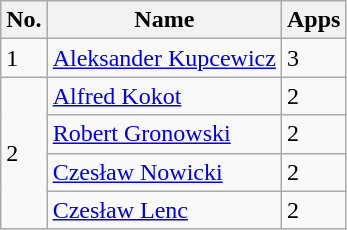<table class="wikitable" style="display: inline-table;">
<tr>
<th>No.</th>
<th>Name</th>
<th>Apps</th>
</tr>
<tr>
<td>1</td>
<td><a href='#'>Aleksander Kupcewicz</a></td>
<td>3</td>
</tr>
<tr>
<td rowspan=4>2</td>
<td><a href='#'>Alfred Kokot</a></td>
<td>2</td>
</tr>
<tr>
<td><a href='#'>Robert Gronowski</a></td>
<td>2</td>
</tr>
<tr>
<td><a href='#'>Czesław Nowicki</a></td>
<td>2</td>
</tr>
<tr>
<td><a href='#'>Czesław Lenc</a></td>
<td>2</td>
</tr>
</table>
